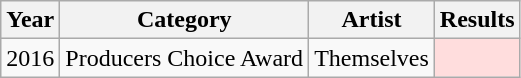<table class="wikitable">
<tr>
<th>Year</th>
<th>Category</th>
<th>Artist</th>
<th>Results</th>
</tr>
<tr>
<td>2016</td>
<td>Producers Choice Award</td>
<td>Themselves</td>
<td style="background: #ffdddd"></td>
</tr>
</table>
